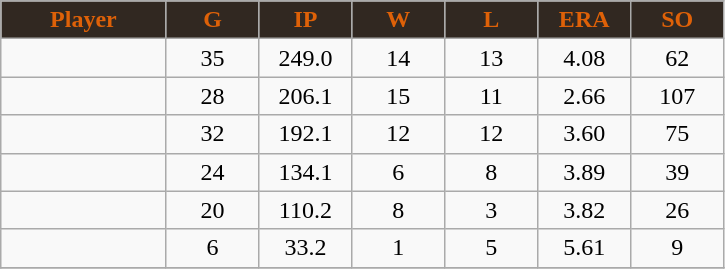<table class="wikitable sortable">
<tr>
<th style="background:#312821;color:#de6108;" width="16%">Player</th>
<th style="background:#312821;color:#de6108;" width="9%">G</th>
<th style="background:#312821;color:#de6108;" width="9%">IP</th>
<th style="background:#312821;color:#de6108;" width="9%">W</th>
<th style="background:#312821;color:#de6108;" width="9%">L</th>
<th style="background:#312821;color:#de6108;" width="9%">ERA</th>
<th style="background:#312821;color:#de6108;" width="9%">SO</th>
</tr>
<tr align="center">
<td></td>
<td>35</td>
<td>249.0</td>
<td>14</td>
<td>13</td>
<td>4.08</td>
<td>62</td>
</tr>
<tr align="center">
<td></td>
<td>28</td>
<td>206.1</td>
<td>15</td>
<td>11</td>
<td>2.66</td>
<td>107</td>
</tr>
<tr align="center">
<td></td>
<td>32</td>
<td>192.1</td>
<td>12</td>
<td>12</td>
<td>3.60</td>
<td>75</td>
</tr>
<tr align="center">
<td></td>
<td>24</td>
<td>134.1</td>
<td>6</td>
<td>8</td>
<td>3.89</td>
<td>39</td>
</tr>
<tr align="center">
<td></td>
<td>20</td>
<td>110.2</td>
<td>8</td>
<td>3</td>
<td>3.82</td>
<td>26</td>
</tr>
<tr align="center">
<td></td>
<td>6</td>
<td>33.2</td>
<td>1</td>
<td>5</td>
<td>5.61</td>
<td>9</td>
</tr>
<tr align="center">
</tr>
</table>
